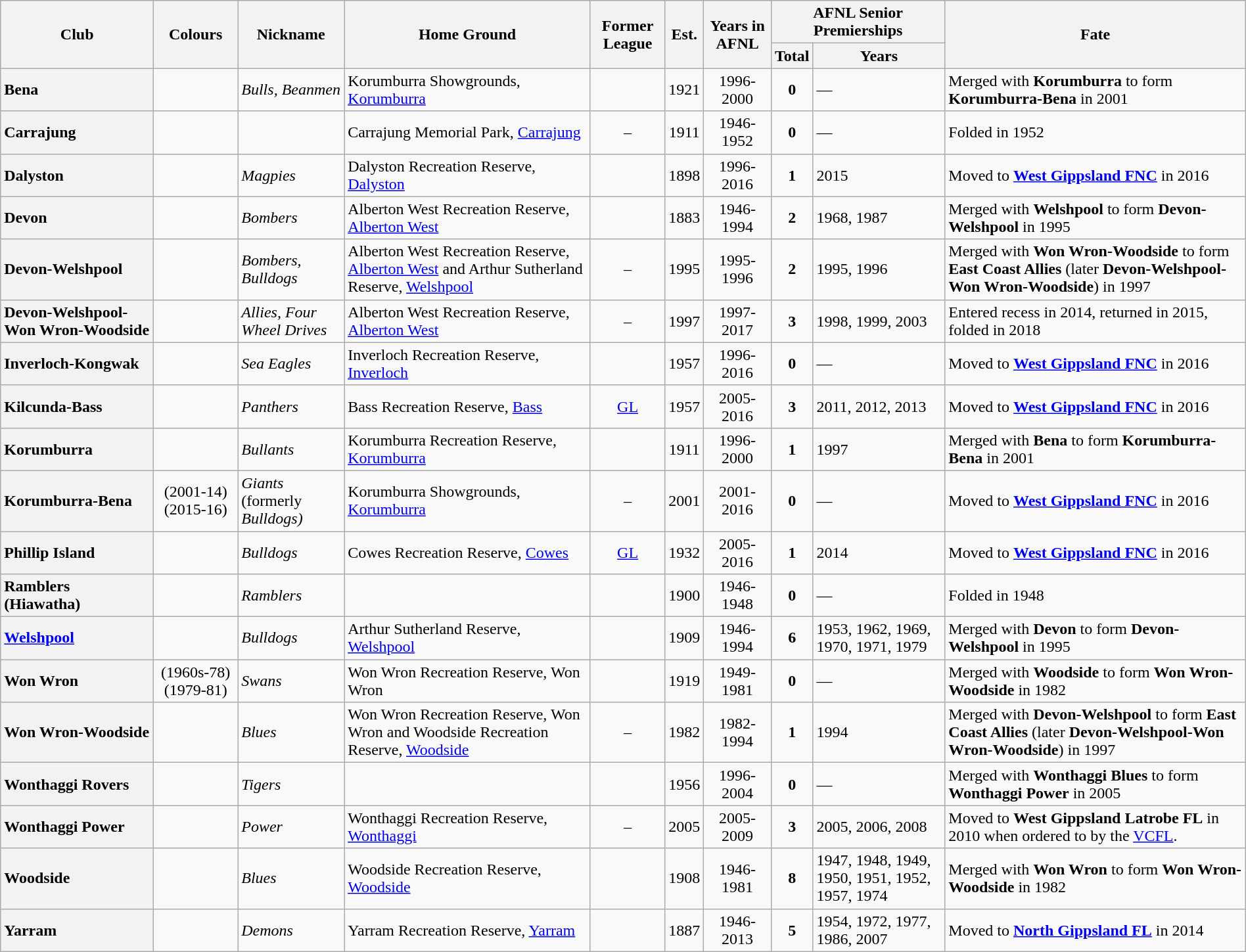<table class="wikitable sortable" style="width:100%; text-align:center">
<tr>
<th rowspan=2>Club</th>
<th rowspan=2 class=unsortable>Colours</th>
<th rowspan=2>Nickname</th>
<th rowspan="2">Home Ground</th>
<th rowspan="2">Former League</th>
<th rowspan="2">Est.</th>
<th rowspan="2">Years in AFNL</th>
<th colspan="2">AFNL Senior Premierships</th>
<th rowspan="2" class="unsortable">Fate</th>
</tr>
<tr>
<th data-sort-type=number>Total</th>
<th>Years</th>
</tr>
<tr>
<th style="text-align:left">Bena</th>
<td></td>
<td align="left"><em>Bulls, Beanmen</em></td>
<td align="left">Korumburra Showgrounds, <a href='#'>Korumburra</a></td>
<td></td>
<td>1921</td>
<td>1996-2000</td>
<td><strong>0</strong></td>
<td align="left">—</td>
<td align="left"><span>Merged with <strong>Korumburra</strong> to form <strong>Korumburra-Bena</strong> in 2001</span></td>
</tr>
<tr>
<th style="text-align:left">Carrajung</th>
<td></td>
<td align="left"></td>
<td align="left">Carrajung Memorial Park, <a href='#'>Carrajung</a></td>
<td>–</td>
<td>1911</td>
<td>1946-1952</td>
<td><strong>0</strong></td>
<td align="left">—</td>
<td align="left">Folded in 1952</td>
</tr>
<tr>
<th style="text-align:left">Dalyston</th>
<td></td>
<td align="left"><em>Magpies</em></td>
<td align="left">Dalyston Recreation Reserve, <a href='#'>Dalyston</a></td>
<td></td>
<td>1898</td>
<td>1996-2016</td>
<td><strong>1</strong></td>
<td align="left"><span>2015</span></td>
<td align="left"><span>Moved to <a href='#'><strong>West Gippsland FNC</strong></a> in 2016</span></td>
</tr>
<tr>
<th style="text-align:left">Devon</th>
<td></td>
<td align="left"><em>Bombers</em></td>
<td align="left">Alberton West Recreation Reserve, <a href='#'>Alberton West</a></td>
<td></td>
<td>1883</td>
<td>1946-1994</td>
<td><strong>2</strong></td>
<td align="left"><span>1968, 1987</span></td>
<td align="left">Merged with <strong>Welshpool</strong> to form <strong>Devon-Welshpool</strong> in 1995</td>
</tr>
<tr>
<th style="text-align:left">Devon-Welshpool</th>
<td></td>
<td align="left"><em>Bombers, Bulldogs</em></td>
<td align="left">Alberton West Recreation Reserve, <a href='#'>Alberton West</a> and Arthur Sutherland Reserve, <a href='#'>Welshpool</a></td>
<td>–</td>
<td>1995</td>
<td>1995-1996</td>
<td><strong>2</strong></td>
<td align="left"><span>1995, 1996</span></td>
<td align="left">Merged with <strong>Won Wron-Woodside</strong> to form <strong>East Coast Allies</strong> (later <strong>Devon-Welshpool-Won Wron-Woodside</strong>) in 1997</td>
</tr>
<tr>
<th style="text-align:left">Devon-Welshpool-Won Wron-Woodside</th>
<td></td>
<td align="left"><em>Allies, Four Wheel Drives</em></td>
<td align="left">Alberton West Recreation Reserve, <a href='#'>Alberton West</a></td>
<td>–</td>
<td>1997</td>
<td>1997-2017</td>
<td><strong>3</strong></td>
<td align="left"><span>1998, 1999, 2003</span></td>
<td align="left">Entered recess in 2014, returned in 2015, folded in 2018</td>
</tr>
<tr>
<th style="text-align:left">Inverloch-Kongwak</th>
<td></td>
<td align="left"><em>Sea Eagles</em></td>
<td align="left">Inverloch Recreation Reserve, <a href='#'>Inverloch</a></td>
<td></td>
<td>1957</td>
<td>1996-2016</td>
<td><strong>0</strong></td>
<td align="left">—</td>
<td align="left"><span>Moved to <a href='#'><strong>West Gippsland FNC</strong></a> in 2016</span></td>
</tr>
<tr>
<th style="text-align:left">Kilcunda-Bass</th>
<td></td>
<td align="left"><em>Panthers</em></td>
<td align="left">Bass Recreation Reserve, <a href='#'>Bass</a></td>
<td><a href='#'>GL</a></td>
<td>1957</td>
<td>2005-2016</td>
<td><strong>3</strong></td>
<td align="left"><span>2011, 2012, 2013</span></td>
<td align="left"><span>Moved to <a href='#'><strong>West Gippsland FNC</strong></a> in 2016</span></td>
</tr>
<tr>
<th style="text-align:left">Korumburra</th>
<td></td>
<td align="left"><em>Bullants</em></td>
<td align="left">Korumburra Recreation Reserve, <a href='#'>Korumburra</a></td>
<td></td>
<td>1911</td>
<td>1996-2000</td>
<td><strong>1</strong></td>
<td align="left"><span>1997</span></td>
<td align="left"><span>Merged with <strong>Bena</strong> to form <strong>Korumburra-Bena</strong> in 2001</span></td>
</tr>
<tr>
<th style="text-align:left">Korumburra-Bena</th>
<td>(2001-14)(2015-16)</td>
<td align="left"><em>Giants</em> (formerly <em>Bulldogs)</em></td>
<td align="left">Korumburra Showgrounds, <a href='#'>Korumburra</a></td>
<td>–</td>
<td>2001</td>
<td>2001-2016</td>
<td><strong>0</strong></td>
<td align="left">—</td>
<td align="left"><span>Moved to <a href='#'><strong>West Gippsland FNC</strong></a> in 2016</span></td>
</tr>
<tr>
<th style="text-align:left">Phillip Island</th>
<td></td>
<td align="left"><em>Bulldogs</em></td>
<td align="left">Cowes Recreation Reserve, <a href='#'>Cowes</a></td>
<td><a href='#'>GL</a></td>
<td>1932</td>
<td>2005-2016</td>
<td><strong>1</strong></td>
<td align="left"><span>2014</span></td>
<td align="left"><span>Moved to <a href='#'><strong>West Gippsland FNC</strong></a> in 2016</span></td>
</tr>
<tr>
<th style="text-align:left">Ramblers (Hiawatha)</th>
<td></td>
<td align="left"><em>Ramblers</em></td>
<td align="left"></td>
<td></td>
<td>1900</td>
<td>1946-1948</td>
<td><strong>0</strong></td>
<td align="left">—</td>
<td align="left">Folded in 1948</td>
</tr>
<tr>
<th style="text-align:left"><a href='#'>Welshpool</a></th>
<td></td>
<td align="left"><em>Bulldogs</em></td>
<td align="left">Arthur Sutherland Reserve, <a href='#'>Welshpool</a></td>
<td></td>
<td>1909</td>
<td>1946-1994</td>
<td><strong>6</strong></td>
<td align="left"><span>1953, 1962, 1969, 1970, 1971, 1979</span></td>
<td align="left">Merged with <strong>Devon</strong> to form <strong>Devon-Welshpool</strong> in 1995</td>
</tr>
<tr>
<th style="text-align:left">Won Wron</th>
<td>(1960s-78)(1979-81)</td>
<td align="left"><em>Swans</em></td>
<td align="left">Won Wron Recreation Reserve, Won Wron</td>
<td></td>
<td>1919</td>
<td>1949-1981</td>
<td><strong>0</strong></td>
<td align="left">—</td>
<td align="left">Merged with <strong>Woodside</strong> to form <strong>Won Wron-Woodside</strong> in 1982</td>
</tr>
<tr>
<th style="text-align:left">Won Wron-Woodside</th>
<td></td>
<td align="left"><em>Blues</em></td>
<td align="left">Won Wron Recreation Reserve, Won Wron and Woodside Recreation Reserve, <a href='#'>Woodside</a></td>
<td>–</td>
<td>1982</td>
<td>1982-1994</td>
<td><strong>1</strong></td>
<td align="left"><span>1994</span></td>
<td align="left">Merged with <strong>Devon-Welshpool</strong> to form <strong>East Coast Allies</strong> (later <strong>Devon-Welshpool-Won Wron-Woodside</strong>) in 1997</td>
</tr>
<tr>
<th style="text-align:left">Wonthaggi Rovers</th>
<td></td>
<td align="left"><em>Tigers</em></td>
<td align="left"></td>
<td></td>
<td>1956</td>
<td>1996-2004</td>
<td><strong>0</strong></td>
<td align="left">—</td>
<td align="left">Merged with <strong>Wonthaggi Blues</strong> to form <strong>Wonthaggi Power</strong> in 2005</td>
</tr>
<tr>
<th style="text-align:left">Wonthaggi Power</th>
<td></td>
<td align="left"><em>Power</em></td>
<td align="left">Wonthaggi Recreation Reserve, <a href='#'>Wonthaggi</a></td>
<td>–</td>
<td>2005</td>
<td>2005-2009</td>
<td><strong>3</strong></td>
<td align="left"><span>2005, 2006, 2008</span></td>
<td align="left">Moved to <strong>West Gippsland Latrobe FL</strong> in 2010 when ordered to by the <a href='#'>VCFL</a>.</td>
</tr>
<tr>
<th style="text-align:left">Woodside</th>
<td></td>
<td align="left"><em>Blues</em></td>
<td align="left">Woodside Recreation Reserve, <a href='#'>Woodside</a></td>
<td></td>
<td>1908</td>
<td>1946-1981</td>
<td><strong>8</strong></td>
<td align="left"><span>1947, 1948, 1949, 1950, 1951, 1952, 1957, 1974</span></td>
<td align="left">Merged with <strong>Won Wron</strong> to form <strong>Won Wron-Woodside</strong> in 1982</td>
</tr>
<tr>
<th style="text-align:left">Yarram</th>
<td></td>
<td align="left"><em>Demons</em></td>
<td align="left">Yarram Recreation Reserve, <a href='#'>Yarram</a></td>
<td></td>
<td>1887</td>
<td>1946-2013</td>
<td><strong>5</strong></td>
<td align="left"><span>1954, 1972, 1977, 1986, 2007</span></td>
<td align="left"><span>Moved to <a href='#'><strong>North Gippsland FL</strong></a> in 2014</span></td>
</tr>
</table>
